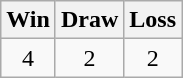<table class="wikitable">
<tr>
<th>Win</th>
<th>Draw</th>
<th>Loss</th>
</tr>
<tr>
<td align="center">4</td>
<td align="center">2</td>
<td align="center">2</td>
</tr>
</table>
